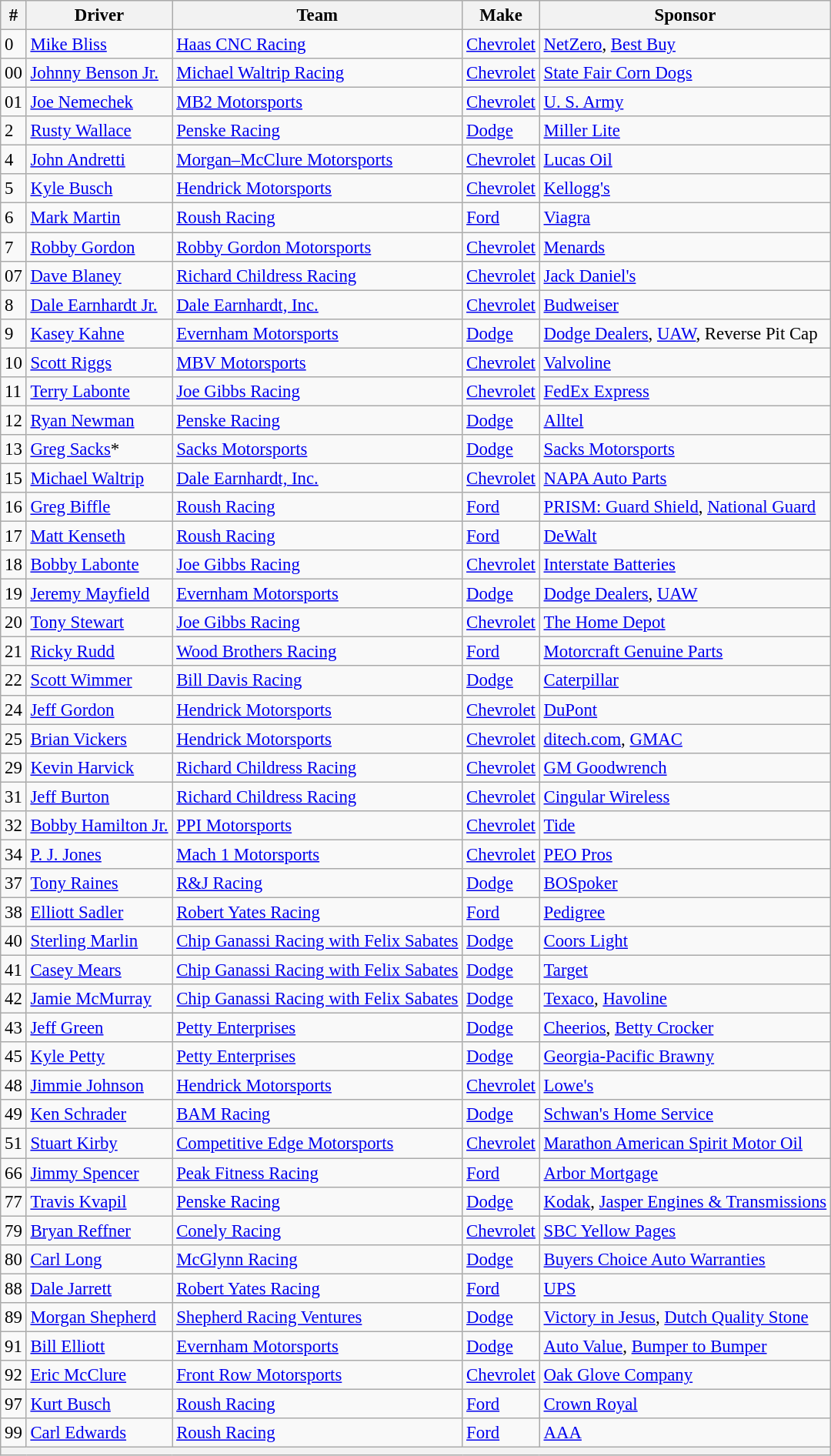<table class="wikitable" style="font-size:95%">
<tr>
<th>#</th>
<th>Driver</th>
<th>Team</th>
<th>Make</th>
<th>Sponsor</th>
</tr>
<tr>
<td>0</td>
<td><a href='#'>Mike Bliss</a></td>
<td><a href='#'>Haas CNC Racing</a></td>
<td><a href='#'>Chevrolet</a></td>
<td><a href='#'>NetZero</a>, <a href='#'>Best Buy</a></td>
</tr>
<tr>
<td>00</td>
<td><a href='#'>Johnny Benson Jr.</a></td>
<td><a href='#'>Michael Waltrip Racing</a></td>
<td><a href='#'>Chevrolet</a></td>
<td><a href='#'>State Fair Corn Dogs</a></td>
</tr>
<tr>
<td>01</td>
<td><a href='#'>Joe Nemechek</a></td>
<td><a href='#'>MB2 Motorsports</a></td>
<td><a href='#'>Chevrolet</a></td>
<td><a href='#'>U. S. Army</a></td>
</tr>
<tr>
<td>2</td>
<td><a href='#'>Rusty Wallace</a></td>
<td><a href='#'>Penske Racing</a></td>
<td><a href='#'>Dodge</a></td>
<td><a href='#'>Miller Lite</a></td>
</tr>
<tr>
<td>4</td>
<td><a href='#'>John Andretti</a></td>
<td><a href='#'>Morgan–McClure Motorsports</a></td>
<td><a href='#'>Chevrolet</a></td>
<td><a href='#'>Lucas Oil</a></td>
</tr>
<tr>
<td>5</td>
<td><a href='#'>Kyle Busch</a></td>
<td><a href='#'>Hendrick Motorsports</a></td>
<td><a href='#'>Chevrolet</a></td>
<td><a href='#'>Kellogg's</a></td>
</tr>
<tr>
<td>6</td>
<td><a href='#'>Mark Martin</a></td>
<td><a href='#'>Roush Racing</a></td>
<td><a href='#'>Ford</a></td>
<td><a href='#'>Viagra</a></td>
</tr>
<tr>
<td>7</td>
<td><a href='#'>Robby Gordon</a></td>
<td><a href='#'>Robby Gordon Motorsports</a></td>
<td><a href='#'>Chevrolet</a></td>
<td><a href='#'>Menards</a></td>
</tr>
<tr>
<td>07</td>
<td><a href='#'>Dave Blaney</a></td>
<td><a href='#'>Richard Childress Racing</a></td>
<td><a href='#'>Chevrolet</a></td>
<td><a href='#'>Jack Daniel's</a></td>
</tr>
<tr>
<td>8</td>
<td><a href='#'>Dale Earnhardt Jr.</a></td>
<td><a href='#'>Dale Earnhardt, Inc.</a></td>
<td><a href='#'>Chevrolet</a></td>
<td><a href='#'>Budweiser</a></td>
</tr>
<tr>
<td>9</td>
<td><a href='#'>Kasey Kahne</a></td>
<td><a href='#'>Evernham Motorsports</a></td>
<td><a href='#'>Dodge</a></td>
<td><a href='#'>Dodge Dealers</a>, <a href='#'>UAW</a>, Reverse Pit Cap</td>
</tr>
<tr>
<td>10</td>
<td><a href='#'>Scott Riggs</a></td>
<td><a href='#'>MBV Motorsports</a></td>
<td><a href='#'>Chevrolet</a></td>
<td><a href='#'>Valvoline</a></td>
</tr>
<tr>
<td>11</td>
<td><a href='#'>Terry Labonte</a></td>
<td><a href='#'>Joe Gibbs Racing</a></td>
<td><a href='#'>Chevrolet</a></td>
<td><a href='#'>FedEx Express</a></td>
</tr>
<tr>
<td>12</td>
<td><a href='#'>Ryan Newman</a></td>
<td><a href='#'>Penske Racing</a></td>
<td><a href='#'>Dodge</a></td>
<td><a href='#'>Alltel</a></td>
</tr>
<tr>
<td>13</td>
<td><a href='#'>Greg Sacks</a>*</td>
<td><a href='#'>Sacks Motorsports</a></td>
<td><a href='#'>Dodge</a></td>
<td><a href='#'>Sacks Motorsports</a></td>
</tr>
<tr>
<td>15</td>
<td><a href='#'>Michael Waltrip</a></td>
<td><a href='#'>Dale Earnhardt, Inc.</a></td>
<td><a href='#'>Chevrolet</a></td>
<td><a href='#'>NAPA Auto Parts</a></td>
</tr>
<tr>
<td>16</td>
<td><a href='#'>Greg Biffle</a></td>
<td><a href='#'>Roush Racing</a></td>
<td><a href='#'>Ford</a></td>
<td><a href='#'>PRISM: Guard Shield</a>, <a href='#'>National Guard</a></td>
</tr>
<tr>
<td>17</td>
<td><a href='#'>Matt Kenseth</a></td>
<td><a href='#'>Roush Racing</a></td>
<td><a href='#'>Ford</a></td>
<td><a href='#'>DeWalt</a></td>
</tr>
<tr>
<td>18</td>
<td><a href='#'>Bobby Labonte</a></td>
<td><a href='#'>Joe Gibbs Racing</a></td>
<td><a href='#'>Chevrolet</a></td>
<td><a href='#'>Interstate Batteries</a></td>
</tr>
<tr>
<td>19</td>
<td><a href='#'>Jeremy Mayfield</a></td>
<td><a href='#'>Evernham Motorsports</a></td>
<td><a href='#'>Dodge</a></td>
<td><a href='#'>Dodge Dealers</a>, <a href='#'>UAW</a></td>
</tr>
<tr>
<td>20</td>
<td><a href='#'>Tony Stewart</a></td>
<td><a href='#'>Joe Gibbs Racing</a></td>
<td><a href='#'>Chevrolet</a></td>
<td><a href='#'>The Home Depot</a></td>
</tr>
<tr>
<td>21</td>
<td><a href='#'>Ricky Rudd</a></td>
<td><a href='#'>Wood Brothers Racing</a></td>
<td><a href='#'>Ford</a></td>
<td><a href='#'>Motorcraft Genuine Parts</a></td>
</tr>
<tr>
<td>22</td>
<td><a href='#'>Scott Wimmer</a></td>
<td><a href='#'>Bill Davis Racing</a></td>
<td><a href='#'>Dodge</a></td>
<td><a href='#'>Caterpillar</a></td>
</tr>
<tr>
<td>24</td>
<td><a href='#'>Jeff Gordon</a></td>
<td><a href='#'>Hendrick Motorsports</a></td>
<td><a href='#'>Chevrolet</a></td>
<td><a href='#'>DuPont</a></td>
</tr>
<tr>
<td>25</td>
<td><a href='#'>Brian Vickers</a></td>
<td><a href='#'>Hendrick Motorsports</a></td>
<td><a href='#'>Chevrolet</a></td>
<td><a href='#'>ditech.com</a>, <a href='#'>GMAC</a></td>
</tr>
<tr>
<td>29</td>
<td><a href='#'>Kevin Harvick</a></td>
<td><a href='#'>Richard Childress Racing</a></td>
<td><a href='#'>Chevrolet</a></td>
<td><a href='#'>GM Goodwrench</a></td>
</tr>
<tr>
<td>31</td>
<td><a href='#'>Jeff Burton</a></td>
<td><a href='#'>Richard Childress Racing</a></td>
<td><a href='#'>Chevrolet</a></td>
<td><a href='#'>Cingular Wireless</a></td>
</tr>
<tr>
<td>32</td>
<td><a href='#'>Bobby Hamilton Jr.</a></td>
<td><a href='#'>PPI Motorsports</a></td>
<td><a href='#'>Chevrolet</a></td>
<td><a href='#'>Tide</a></td>
</tr>
<tr>
<td>34</td>
<td><a href='#'>P. J. Jones</a></td>
<td><a href='#'>Mach 1 Motorsports</a></td>
<td><a href='#'>Chevrolet</a></td>
<td><a href='#'>PEO Pros</a></td>
</tr>
<tr>
<td>37</td>
<td><a href='#'>Tony Raines</a></td>
<td><a href='#'>R&J Racing</a></td>
<td><a href='#'>Dodge</a></td>
<td><a href='#'>BOSpoker</a></td>
</tr>
<tr>
<td>38</td>
<td><a href='#'>Elliott Sadler</a></td>
<td><a href='#'>Robert Yates Racing</a></td>
<td><a href='#'>Ford</a></td>
<td><a href='#'>Pedigree</a></td>
</tr>
<tr>
<td>40</td>
<td><a href='#'>Sterling Marlin</a></td>
<td><a href='#'>Chip Ganassi Racing with Felix Sabates</a></td>
<td><a href='#'>Dodge</a></td>
<td><a href='#'>Coors Light</a></td>
</tr>
<tr>
<td>41</td>
<td><a href='#'>Casey Mears</a></td>
<td><a href='#'>Chip Ganassi Racing with Felix Sabates</a></td>
<td><a href='#'>Dodge</a></td>
<td><a href='#'>Target</a></td>
</tr>
<tr>
<td>42</td>
<td><a href='#'>Jamie McMurray</a></td>
<td><a href='#'>Chip Ganassi Racing with Felix Sabates</a></td>
<td><a href='#'>Dodge</a></td>
<td><a href='#'>Texaco</a>, <a href='#'>Havoline</a></td>
</tr>
<tr>
<td>43</td>
<td><a href='#'>Jeff Green</a></td>
<td><a href='#'>Petty Enterprises</a></td>
<td><a href='#'>Dodge</a></td>
<td><a href='#'>Cheerios</a>, <a href='#'>Betty Crocker</a></td>
</tr>
<tr>
<td>45</td>
<td><a href='#'>Kyle Petty</a></td>
<td><a href='#'>Petty Enterprises</a></td>
<td><a href='#'>Dodge</a></td>
<td><a href='#'>Georgia-Pacific Brawny</a></td>
</tr>
<tr>
<td>48</td>
<td><a href='#'>Jimmie Johnson</a></td>
<td><a href='#'>Hendrick Motorsports</a></td>
<td><a href='#'>Chevrolet</a></td>
<td><a href='#'>Lowe's</a></td>
</tr>
<tr>
<td>49</td>
<td><a href='#'>Ken Schrader</a></td>
<td><a href='#'>BAM Racing</a></td>
<td><a href='#'>Dodge</a></td>
<td><a href='#'>Schwan's Home Service</a></td>
</tr>
<tr>
<td>51</td>
<td><a href='#'>Stuart Kirby</a></td>
<td><a href='#'>Competitive Edge Motorsports</a></td>
<td><a href='#'>Chevrolet</a></td>
<td><a href='#'>Marathon American Spirit Motor Oil</a></td>
</tr>
<tr>
<td>66</td>
<td><a href='#'>Jimmy Spencer</a></td>
<td><a href='#'>Peak Fitness Racing</a></td>
<td><a href='#'>Ford</a></td>
<td><a href='#'>Arbor Mortgage</a></td>
</tr>
<tr>
<td>77</td>
<td><a href='#'>Travis Kvapil</a></td>
<td><a href='#'>Penske Racing</a></td>
<td><a href='#'>Dodge</a></td>
<td><a href='#'>Kodak</a>, <a href='#'>Jasper Engines & Transmissions</a></td>
</tr>
<tr>
<td>79</td>
<td><a href='#'>Bryan Reffner</a></td>
<td><a href='#'>Conely Racing</a></td>
<td><a href='#'>Chevrolet</a></td>
<td><a href='#'>SBC Yellow Pages</a></td>
</tr>
<tr>
<td>80</td>
<td><a href='#'>Carl Long</a></td>
<td><a href='#'>McGlynn Racing</a></td>
<td><a href='#'>Dodge</a></td>
<td><a href='#'>Buyers Choice Auto Warranties</a></td>
</tr>
<tr>
<td>88</td>
<td><a href='#'>Dale Jarrett</a></td>
<td><a href='#'>Robert Yates Racing</a></td>
<td><a href='#'>Ford</a></td>
<td><a href='#'>UPS</a></td>
</tr>
<tr>
<td>89</td>
<td><a href='#'>Morgan Shepherd</a></td>
<td><a href='#'>Shepherd Racing Ventures</a></td>
<td><a href='#'>Dodge</a></td>
<td><a href='#'>Victory in Jesus</a>, <a href='#'>Dutch Quality Stone</a></td>
</tr>
<tr>
<td>91</td>
<td><a href='#'>Bill Elliott</a></td>
<td><a href='#'>Evernham Motorsports</a></td>
<td><a href='#'>Dodge</a></td>
<td><a href='#'>Auto Value</a>, <a href='#'>Bumper to Bumper</a></td>
</tr>
<tr>
<td>92</td>
<td><a href='#'>Eric McClure</a></td>
<td><a href='#'>Front Row Motorsports</a></td>
<td><a href='#'>Chevrolet</a></td>
<td><a href='#'>Oak Glove Company</a></td>
</tr>
<tr>
<td>97</td>
<td><a href='#'>Kurt Busch</a></td>
<td><a href='#'>Roush Racing</a></td>
<td><a href='#'>Ford</a></td>
<td><a href='#'>Crown Royal</a></td>
</tr>
<tr>
<td>99</td>
<td><a href='#'>Carl Edwards</a></td>
<td><a href='#'>Roush Racing</a></td>
<td><a href='#'>Ford</a></td>
<td><a href='#'>AAA</a></td>
</tr>
<tr>
<th colspan="5"></th>
</tr>
</table>
